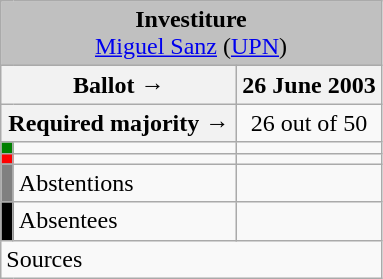<table class="wikitable" style="text-align:center;">
<tr>
<td colspan="3" align="center" bgcolor="#C0C0C0"><strong>Investiture</strong><br><a href='#'>Miguel Sanz</a> (<a href='#'>UPN</a>)</td>
</tr>
<tr>
<th colspan="2" width="150px">Ballot →</th>
<th>26 June 2003</th>
</tr>
<tr>
<th colspan="2">Required majority →</th>
<td>26 out of 50 </td>
</tr>
<tr>
<th width="1px" style="background:green;"></th>
<td align="left"></td>
<td></td>
</tr>
<tr>
<th style="color:inherit;background:red;"></th>
<td align="left"></td>
<td></td>
</tr>
<tr>
<th style="color:inherit;background:gray;"></th>
<td align="left"><span>Abstentions</span></td>
<td></td>
</tr>
<tr>
<th style="color:inherit;background:black;"></th>
<td align="left"><span>Absentees</span></td>
<td></td>
</tr>
<tr>
<td align="left" colspan="3">Sources</td>
</tr>
</table>
